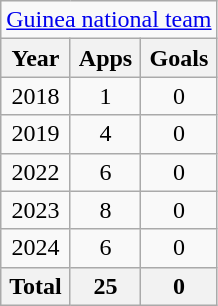<table class="wikitable" style="text-align:center">
<tr>
<td colspan="5"><a href='#'>Guinea national team</a></td>
</tr>
<tr>
<th>Year</th>
<th>Apps</th>
<th>Goals</th>
</tr>
<tr>
<td>2018</td>
<td>1</td>
<td>0</td>
</tr>
<tr>
<td>2019</td>
<td>4</td>
<td>0</td>
</tr>
<tr>
<td>2022</td>
<td>6</td>
<td>0</td>
</tr>
<tr>
<td>2023</td>
<td>8</td>
<td>0</td>
</tr>
<tr>
<td>2024</td>
<td>6</td>
<td>0</td>
</tr>
<tr>
<th>Total</th>
<th>25</th>
<th>0</th>
</tr>
</table>
